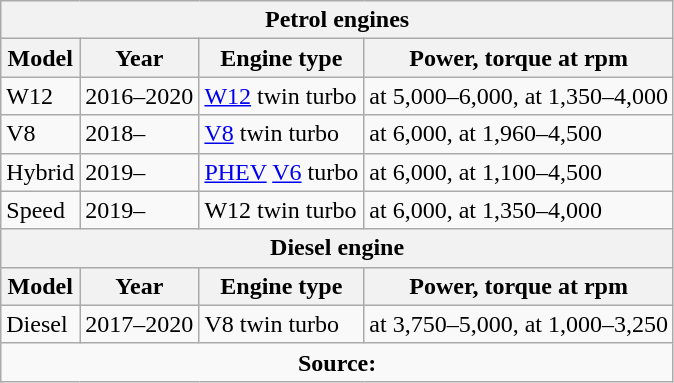<table class="wikitable">
<tr>
<th colspan=4>Petrol engines</th>
</tr>
<tr>
<th>Model</th>
<th>Year</th>
<th>Engine type</th>
<th>Power, torque at rpm</th>
</tr>
<tr>
<td>W12</td>
<td>2016–2020</td>
<td> <a href='#'>W12</a> twin turbo</td>
<td> at 5,000–6,000,  at 1,350–4,000</td>
</tr>
<tr>
<td>V8</td>
<td>2018–</td>
<td> <a href='#'>V8</a> twin turbo</td>
<td> at 6,000,  at 1,960–4,500</td>
</tr>
<tr>
<td>Hybrid</td>
<td>2019–</td>
<td> <a href='#'>PHEV</a> <a href='#'>V6</a> turbo</td>
<td> at 6,000,  at 1,100–4,500</td>
</tr>
<tr>
<td>Speed</td>
<td>2019–</td>
<td> W12 twin turbo</td>
<td> at 6,000,  at 1,350–4,000</td>
</tr>
<tr>
<th colspan=4>Diesel engine</th>
</tr>
<tr>
<th>Model</th>
<th>Year</th>
<th>Engine type</th>
<th>Power, torque at rpm</th>
</tr>
<tr>
<td>Diesel</td>
<td>2017–2020</td>
<td> V8 twin turbo</td>
<td> at 3,750–5,000,  at 1,000–3,250</td>
</tr>
<tr>
<td colspan="5" style="text-align: center;"><strong>Source:</strong></td>
</tr>
</table>
